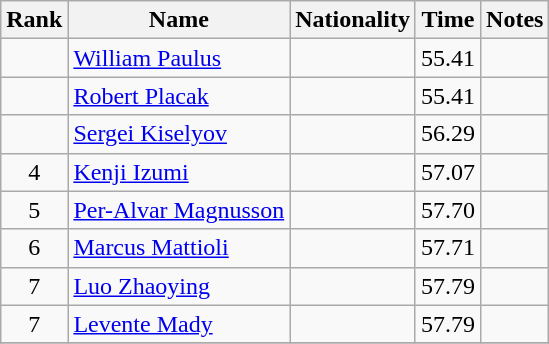<table class="wikitable sortable" style="text-align:center">
<tr>
<th>Rank</th>
<th>Name</th>
<th>Nationality</th>
<th>Time</th>
<th>Notes</th>
</tr>
<tr>
<td></td>
<td align="left"><a href='#'>William Paulus</a></td>
<td align="left"></td>
<td>55.41</td>
<td></td>
</tr>
<tr>
<td></td>
<td align="left"><a href='#'>Robert Placak</a></td>
<td align="left"></td>
<td>55.41</td>
<td></td>
</tr>
<tr>
<td></td>
<td align="left"><a href='#'>Sergei Kiselyov</a></td>
<td align="left"></td>
<td>56.29</td>
<td></td>
</tr>
<tr>
<td>4</td>
<td align="left"><a href='#'>Kenji Izumi</a></td>
<td align="left"></td>
<td>57.07</td>
<td></td>
</tr>
<tr>
<td>5</td>
<td align="left"><a href='#'>Per-Alvar Magnusson</a></td>
<td align="left"></td>
<td>57.70</td>
<td></td>
</tr>
<tr>
<td>6</td>
<td align="left"><a href='#'>Marcus Mattioli</a></td>
<td align="left"></td>
<td>57.71</td>
<td></td>
</tr>
<tr>
<td>7</td>
<td align="left"><a href='#'>Luo Zhaoying</a></td>
<td align="left"></td>
<td>57.79</td>
<td></td>
</tr>
<tr>
<td>7</td>
<td align="left"><a href='#'>Levente Mady</a></td>
<td align="left"></td>
<td>57.79</td>
<td></td>
</tr>
<tr>
</tr>
</table>
